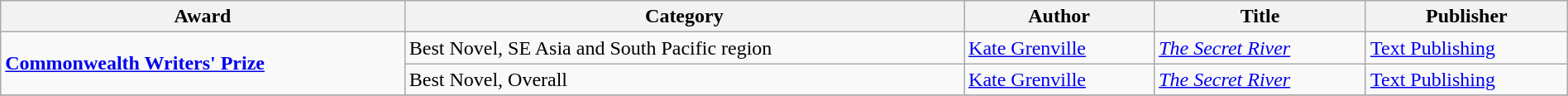<table class="wikitable" width=100%>
<tr>
<th>Award</th>
<th>Category</th>
<th>Author</th>
<th>Title</th>
<th>Publisher</th>
</tr>
<tr>
<td rowspan=2><strong><a href='#'>Commonwealth Writers' Prize</a></strong></td>
<td>Best Novel, SE Asia and South Pacific region</td>
<td><a href='#'>Kate Grenville</a></td>
<td><em><a href='#'>The Secret River</a></em></td>
<td><a href='#'>Text Publishing</a></td>
</tr>
<tr>
<td>Best Novel, Overall</td>
<td><a href='#'>Kate Grenville</a></td>
<td><em><a href='#'>The Secret River</a></em></td>
<td><a href='#'>Text Publishing</a></td>
</tr>
<tr>
</tr>
</table>
